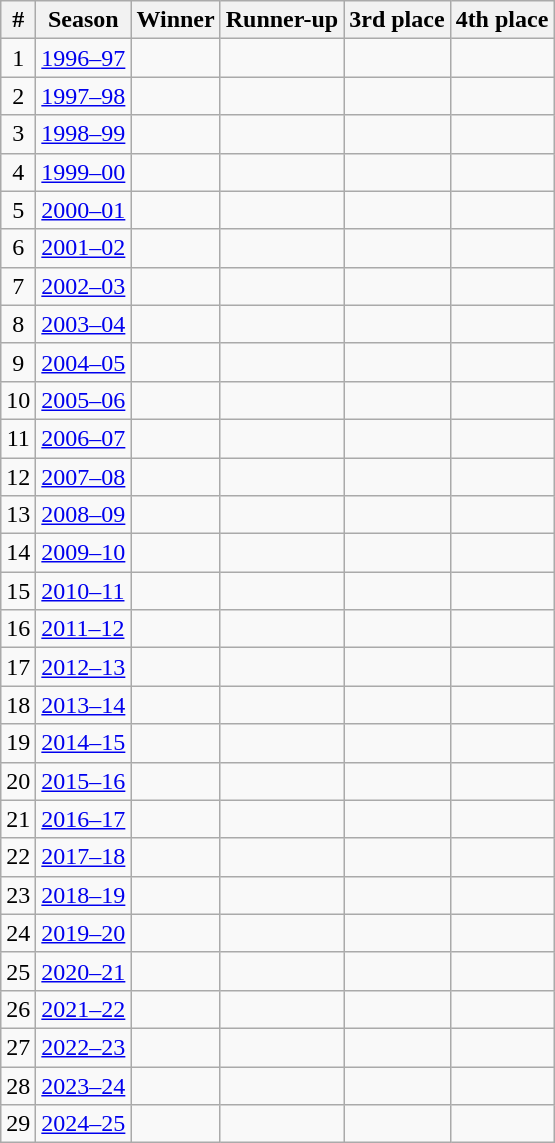<table class="wikitable sortable">
<tr>
<th>#</th>
<th>Season</th>
<th>Winner</th>
<th>Runner-up</th>
<th>3rd place</th>
<th>4th place</th>
</tr>
<tr>
<td align=center>1</td>
<td><a href='#'>1996–97</a></td>
<td></td>
<td></td>
<td></td>
<td></td>
</tr>
<tr>
<td align=center>2</td>
<td><a href='#'>1997–98</a></td>
<td></td>
<td></td>
<td></td>
<td></td>
</tr>
<tr>
<td align=center>3</td>
<td><a href='#'>1998–99</a></td>
<td></td>
<td></td>
<td></td>
<td></td>
</tr>
<tr>
<td align=center>4</td>
<td><a href='#'>1999–00</a></td>
<td></td>
<td></td>
<td></td>
<td></td>
</tr>
<tr>
<td align=center>5</td>
<td><a href='#'>2000–01</a></td>
<td></td>
<td></td>
<td></td>
<td></td>
</tr>
<tr>
<td align=center>6</td>
<td><a href='#'>2001–02</a></td>
<td></td>
<td></td>
<td></td>
<td></td>
</tr>
<tr>
<td align=center>7</td>
<td><a href='#'>2002–03</a></td>
<td></td>
<td></td>
<td></td>
<td></td>
</tr>
<tr>
<td align=center>8</td>
<td><a href='#'>2003–04</a></td>
<td></td>
<td></td>
<td></td>
<td></td>
</tr>
<tr>
<td align=center>9</td>
<td><a href='#'>2004–05</a></td>
<td></td>
<td></td>
<td></td>
<td></td>
</tr>
<tr>
<td align=center>10</td>
<td><a href='#'>2005–06</a></td>
<td></td>
<td></td>
<td></td>
<td></td>
</tr>
<tr>
<td align=center>11</td>
<td><a href='#'>2006–07</a></td>
<td></td>
<td></td>
<td></td>
<td></td>
</tr>
<tr>
<td align=center>12</td>
<td><a href='#'>2007–08</a></td>
<td></td>
<td></td>
<td></td>
<td></td>
</tr>
<tr>
<td align=center>13</td>
<td><a href='#'>2008–09</a></td>
<td></td>
<td></td>
<td></td>
<td></td>
</tr>
<tr>
<td align=center>14</td>
<td><a href='#'>2009–10</a></td>
<td></td>
<td></td>
<td></td>
<td></td>
</tr>
<tr>
<td align=center>15</td>
<td><a href='#'>2010–11</a></td>
<td></td>
<td></td>
<td></td>
<td></td>
</tr>
<tr>
<td align=center>16</td>
<td><a href='#'>2011–12</a></td>
<td></td>
<td></td>
<td></td>
<td></td>
</tr>
<tr>
<td align=center>17</td>
<td><a href='#'>2012–13</a></td>
<td></td>
<td></td>
<td></td>
<td></td>
</tr>
<tr>
<td align=center>18</td>
<td><a href='#'>2013–14</a></td>
<td></td>
<td></td>
<td></td>
<td></td>
</tr>
<tr>
<td align=center>19</td>
<td><a href='#'>2014–15</a></td>
<td></td>
<td></td>
<td></td>
<td></td>
</tr>
<tr>
<td align=center>20</td>
<td><a href='#'>2015–16</a></td>
<td></td>
<td></td>
<td></td>
<td></td>
</tr>
<tr>
<td align=center>21</td>
<td><a href='#'>2016–17</a></td>
<td></td>
<td></td>
<td></td>
<td></td>
</tr>
<tr>
<td align=center>22</td>
<td><a href='#'>2017–18</a></td>
<td></td>
<td></td>
<td></td>
<td></td>
</tr>
<tr>
<td align=center>23</td>
<td><a href='#'>2018–19</a></td>
<td></td>
<td></td>
<td></td>
<td></td>
</tr>
<tr>
<td align=center>24</td>
<td><a href='#'>2019–20</a></td>
<td></td>
<td></td>
<td></td>
<td></td>
</tr>
<tr>
<td align=center>25</td>
<td><a href='#'>2020–21</a></td>
<td></td>
<td></td>
<td></td>
<td></td>
</tr>
<tr>
<td align=center>26</td>
<td><a href='#'>2021–22</a></td>
<td></td>
<td></td>
<td></td>
<td></td>
</tr>
<tr>
<td align=center>27</td>
<td><a href='#'>2022–23</a></td>
<td></td>
<td></td>
<td></td>
<td></td>
</tr>
<tr>
<td align=center>28</td>
<td><a href='#'>2023–24</a></td>
<td></td>
<td></td>
<td></td>
<td></td>
</tr>
<tr>
<td align=center>29</td>
<td><a href='#'>2024–25</a></td>
<td></td>
<td></td>
<td></td>
<td></td>
</tr>
</table>
